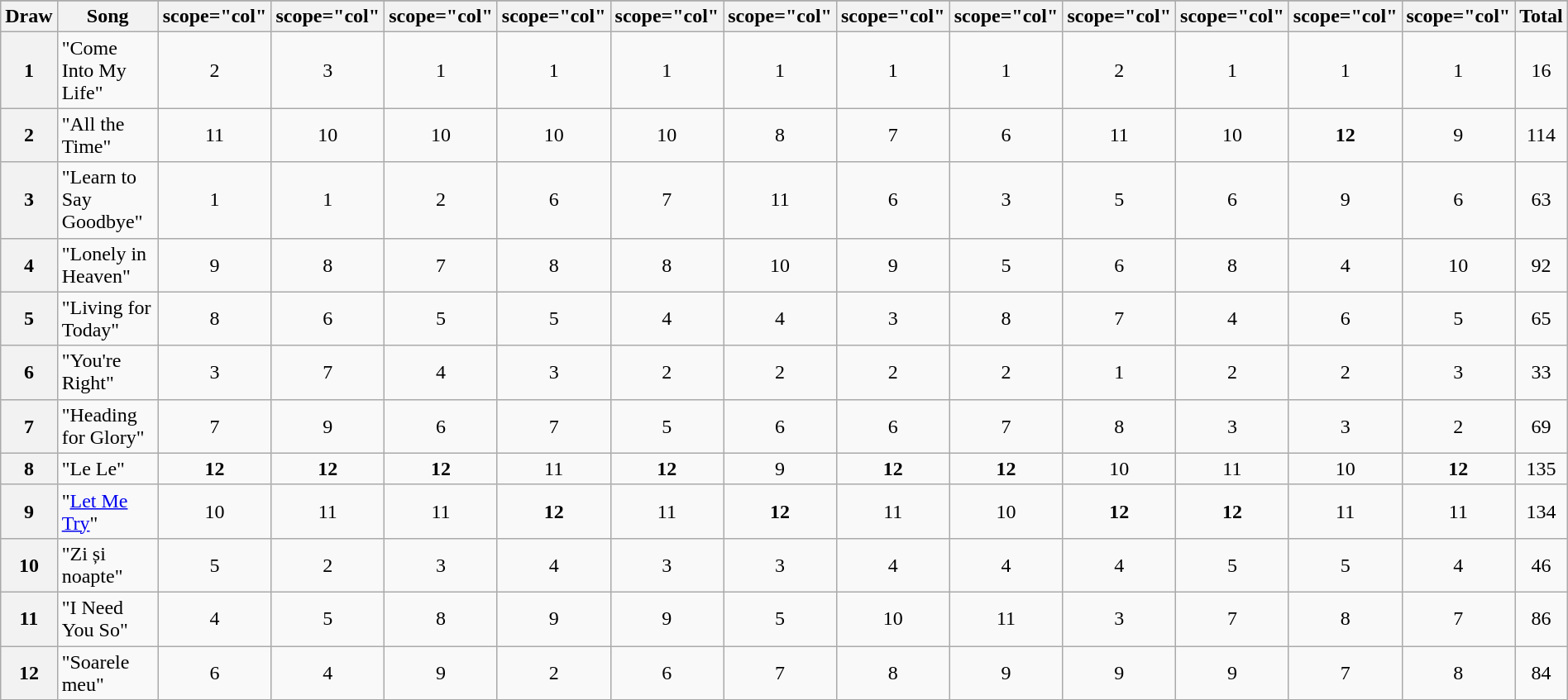<table class="wikitable collapsible plainrowheaders" style="margin: 1em auto 1em auto; text-align:center;">
<tr>
</tr>
<tr>
<th>Draw</th>
<th>Song</th>
<th>scope="col" </th>
<th>scope="col" </th>
<th>scope="col" </th>
<th>scope="col" </th>
<th>scope="col" </th>
<th>scope="col" </th>
<th>scope="col" </th>
<th>scope="col" </th>
<th>scope="col" </th>
<th>scope="col" </th>
<th>scope="col" </th>
<th>scope="col" </th>
<th>Total</th>
</tr>
<tr>
<th scope="row" style="text-align:center">1</th>
<td align="left">"Come Into My Life"</td>
<td>2</td>
<td>3</td>
<td>1</td>
<td>1</td>
<td>1</td>
<td>1</td>
<td>1</td>
<td>1</td>
<td>2</td>
<td>1</td>
<td>1</td>
<td>1</td>
<td>16</td>
</tr>
<tr>
<th scope="row" style="text-align:center">2</th>
<td align="left">"All the Time"</td>
<td>11</td>
<td>10</td>
<td>10</td>
<td>10</td>
<td>10</td>
<td>8</td>
<td>7</td>
<td>6</td>
<td>11</td>
<td>10</td>
<td><strong>12</strong></td>
<td>9</td>
<td>114</td>
</tr>
<tr>
<th scope="row" style="text-align:center">3</th>
<td align="left">"Learn to Say Goodbye"</td>
<td>1</td>
<td>1</td>
<td>2</td>
<td>6</td>
<td>7</td>
<td>11</td>
<td>6</td>
<td>3</td>
<td>5</td>
<td>6</td>
<td>9</td>
<td>6</td>
<td>63</td>
</tr>
<tr>
<th scope="row" style="text-align:center">4</th>
<td align="left">"Lonely in Heaven"</td>
<td>9</td>
<td>8</td>
<td>7</td>
<td>8</td>
<td>8</td>
<td>10</td>
<td>9</td>
<td>5</td>
<td>6</td>
<td>8</td>
<td>4</td>
<td>10</td>
<td>92</td>
</tr>
<tr>
<th scope="row" style="text-align:center">5</th>
<td align="left">"Living for Today"</td>
<td>8</td>
<td>6</td>
<td>5</td>
<td>5</td>
<td>4</td>
<td>4</td>
<td>3</td>
<td>8</td>
<td>7</td>
<td>4</td>
<td>6</td>
<td>5</td>
<td>65</td>
</tr>
<tr>
<th scope="row" style="text-align:center">6</th>
<td align="left">"You're Right"</td>
<td>3</td>
<td>7</td>
<td>4</td>
<td>3</td>
<td>2</td>
<td>2</td>
<td>2</td>
<td>2</td>
<td>1</td>
<td>2</td>
<td>2</td>
<td>3</td>
<td>33</td>
</tr>
<tr>
<th scope="row" style="text-align:center">7</th>
<td align="left">"Heading for Glory"</td>
<td>7</td>
<td>9</td>
<td>6</td>
<td>7</td>
<td>5</td>
<td>6</td>
<td>6</td>
<td>7</td>
<td>8</td>
<td>3</td>
<td>3</td>
<td>2</td>
<td>69</td>
</tr>
<tr>
<th scope="row" style="text-align:center">8</th>
<td align="left">"Le Le"</td>
<td><strong>12</strong></td>
<td><strong>12</strong></td>
<td><strong>12</strong></td>
<td>11</td>
<td><strong>12</strong></td>
<td>9</td>
<td><strong>12</strong></td>
<td><strong>12</strong></td>
<td>10</td>
<td>11</td>
<td>10</td>
<td><strong>12</strong></td>
<td>135</td>
</tr>
<tr>
<th scope="row" style="text-align:center">9</th>
<td align="left">"<a href='#'>Let Me Try</a>"</td>
<td>10</td>
<td>11</td>
<td>11</td>
<td><strong>12</strong></td>
<td>11</td>
<td><strong>12</strong></td>
<td>11</td>
<td>10</td>
<td><strong>12</strong></td>
<td><strong>12</strong></td>
<td>11</td>
<td>11</td>
<td>134</td>
</tr>
<tr>
<th scope="row" style="text-align:center">10</th>
<td align="left">"Zi și noapte"</td>
<td>5</td>
<td>2</td>
<td>3</td>
<td>4</td>
<td>3</td>
<td>3</td>
<td>4</td>
<td>4</td>
<td>4</td>
<td>5</td>
<td>5</td>
<td>4</td>
<td>46</td>
</tr>
<tr>
<th scope="row" style="text-align:center">11</th>
<td align="left">"I Need You So"</td>
<td>4</td>
<td>5</td>
<td>8</td>
<td>9</td>
<td>9</td>
<td>5</td>
<td>10</td>
<td>11</td>
<td>3</td>
<td>7</td>
<td>8</td>
<td>7</td>
<td>86</td>
</tr>
<tr>
<th scope="row" style="text-align:center">12</th>
<td align="left">"Soarele meu"</td>
<td>6</td>
<td>4</td>
<td>9</td>
<td>2</td>
<td>6</td>
<td>7</td>
<td>8</td>
<td>9</td>
<td>9</td>
<td>9</td>
<td>7</td>
<td>8</td>
<td>84</td>
</tr>
</table>
